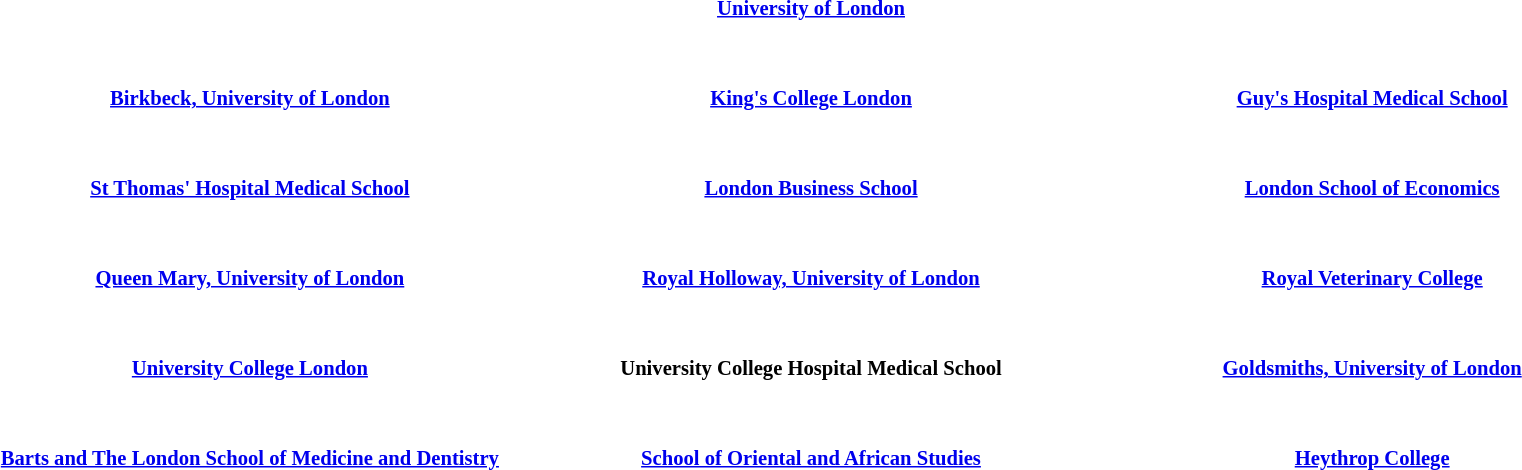<table class="toccolours" style="margin: 0 auto; width:90%; font-size: 0.86em">
<tr>
<th colspan="3"><a href='#'>University of London</a></th>
</tr>
<tr>
<td style="width: 33%;"></td>
<td style="width: 33%;"><br></td>
<td style="width: 33%;"></td>
<td style="width: 33%;"></td>
</tr>
<tr>
<td> </td>
</tr>
<tr>
<th><a href='#'>Birkbeck, University of London</a></th>
<th><a href='#'>King's College London</a></th>
<th><a href='#'>Guy's Hospital Medical School</a></th>
</tr>
<tr>
<td><br></td>
<td><br></td>
<td><br></td>
</tr>
<tr>
<td> </td>
</tr>
<tr>
<th><a href='#'>St Thomas' Hospital Medical School</a></th>
<th><a href='#'>London Business School</a></th>
<th><a href='#'>London School of Economics</a></th>
</tr>
<tr>
<td><br></td>
<td><br></td>
<td><br></td>
</tr>
<tr>
<td> </td>
</tr>
<tr>
<th><a href='#'>Queen Mary, University of London</a></th>
<th><a href='#'>Royal Holloway, University of London</a></th>
<th><a href='#'>Royal Veterinary College</a></th>
</tr>
<tr>
<td><br></td>
<td><br></td>
<td><br></td>
</tr>
<tr>
<td> </td>
</tr>
<tr>
<th><a href='#'>University College London</a></th>
<th>University College Hospital Medical School</th>
<th><a href='#'>Goldsmiths, University of London</a></th>
</tr>
<tr>
<td><br></td>
<td><br></td>
<td><br></td>
</tr>
<tr>
<td> </td>
</tr>
<tr>
<th><a href='#'>Barts and The London School of Medicine and Dentistry</a></th>
<th><a href='#'>School of Oriental and African Studies</a></th>
<th><a href='#'>Heythrop College</a></th>
<th></th>
</tr>
<tr>
<td><br>
</td>
<td><br></td>
<td><br></td>
<td></td>
</tr>
</table>
